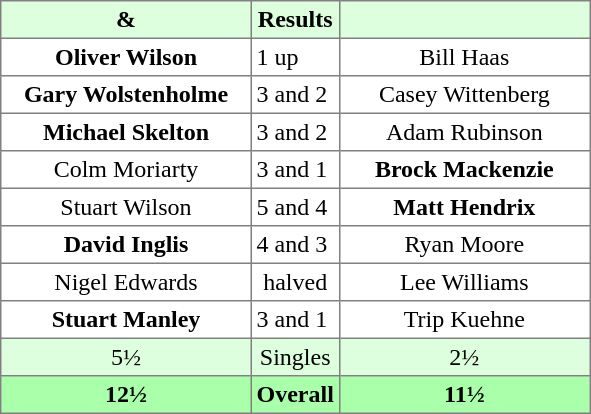<table border="1" cellpadding="3" style="border-collapse: collapse; text-align:center;">
<tr style="background:#ddffdd;">
<th width=160> & </th>
<th>Results</th>
<th width=160></th>
</tr>
<tr>
<td><strong>Oliver Wilson</strong></td>
<td align=left> 1 up</td>
<td>Bill Haas</td>
</tr>
<tr>
<td><strong>Gary Wolstenholme</strong></td>
<td align=left> 3 and 2</td>
<td>Casey Wittenberg</td>
</tr>
<tr>
<td><strong>Michael Skelton</strong></td>
<td align=left> 3 and 2</td>
<td>Adam Rubinson</td>
</tr>
<tr>
<td>Colm Moriarty</td>
<td align=left> 3 and 1</td>
<td><strong>Brock Mackenzie</strong></td>
</tr>
<tr>
<td>Stuart Wilson</td>
<td align=left> 5 and 4</td>
<td><strong>Matt Hendrix</strong></td>
</tr>
<tr>
<td><strong>David Inglis</strong></td>
<td align=left> 4 and 3</td>
<td>Ryan Moore</td>
</tr>
<tr>
<td>Nigel Edwards</td>
<td>halved</td>
<td>Lee Williams</td>
</tr>
<tr>
<td><strong>Stuart Manley</strong></td>
<td align=left> 3 and 1</td>
<td>Trip Kuehne</td>
</tr>
<tr style="background:#ddffdd;">
<td>5½</td>
<td>Singles</td>
<td>2½</td>
</tr>
<tr style="background:#aaffaa;">
<th>12½</th>
<th>Overall</th>
<th>11½</th>
</tr>
</table>
